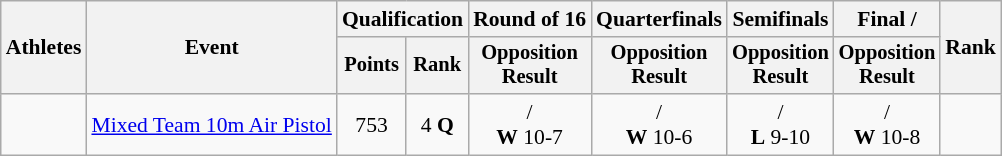<table class="wikitable" style="font-size:90%;">
<tr>
<th rowspan=2>Athletes</th>
<th rowspan=2>Event</th>
<th colspan=2>Qualification</th>
<th>Round of 16</th>
<th>Quarterfinals</th>
<th>Semifinals</th>
<th>Final / </th>
<th rowspan=2>Rank</th>
</tr>
<tr style="font-size:95%">
<th>Points</th>
<th>Rank</th>
<th>Opposition<br>Result</th>
<th>Opposition<br>Result</th>
<th>Opposition<br>Result</th>
<th>Opposition<br>Result</th>
</tr>
<tr align=center>
<td align=left> <br> </td>
<td align=left><a href='#'>Mixed Team 10m Air Pistol</a></td>
<td>753</td>
<td>4 <strong>Q</strong></td>
<td> /  <br> <strong>W</strong> 10-7</td>
<td> /  <br> <strong>W</strong> 10-6</td>
<td> /  <br> <strong>L</strong> 9-10</td>
<td> /  <br> <strong>W</strong> 10-8</td>
<td></td>
</tr>
</table>
